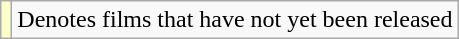<table class="wikitable">
<tr>
<td style="background:#FFFFCC;"></td>
<td>Denotes films that have not yet been released</td>
</tr>
</table>
